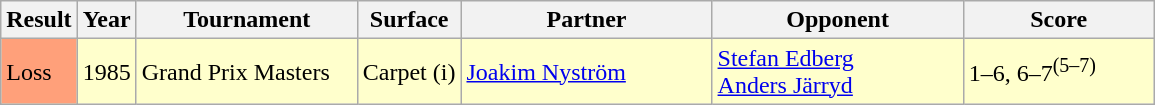<table class="sortable wikitable">
<tr>
<th>Result</th>
<th>Year</th>
<th style="width:140px">Tournament</th>
<th>Surface</th>
<th style="width:160px">Partner</th>
<th style="width:160px">Opponent</th>
<th style="width:120px" class="unsortable">Score</th>
</tr>
<tr style="background:#ffc;">
<td style="background:#ffa07a;">Loss</td>
<td>1985</td>
<td>Grand Prix Masters</td>
<td>Carpet (i)</td>
<td> <a href='#'>Joakim Nyström</a></td>
<td> <a href='#'>Stefan Edberg</a> <br>  <a href='#'>Anders Järryd</a></td>
<td>1–6, 6–7<sup>(5–7)</sup></td>
</tr>
</table>
